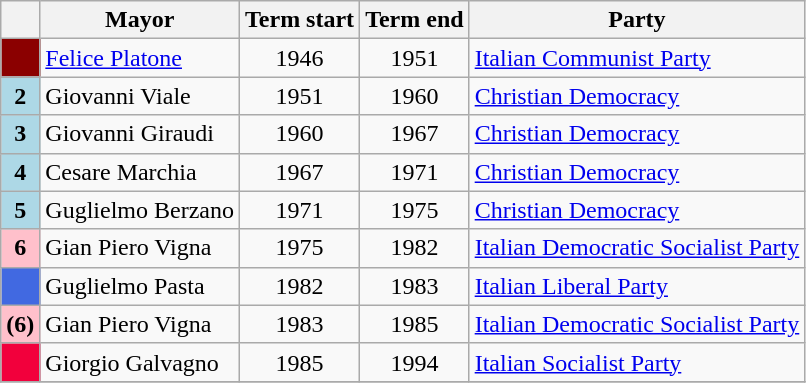<table class="wikitable">
<tr>
<th class=unsortable> </th>
<th>Mayor</th>
<th>Term start</th>
<th>Term end</th>
<th>Party</th>
</tr>
<tr>
<th style="background:#8B0000;"></th>
<td><a href='#'>Felice Platone</a></td>
<td align=center>1946</td>
<td align=center>1951</td>
<td><a href='#'>Italian Communist Party</a></td>
</tr>
<tr>
<th style="background:#ADD8E6;">2</th>
<td>Giovanni Viale</td>
<td align=center>1951</td>
<td align=center>1960</td>
<td><a href='#'>Christian Democracy</a></td>
</tr>
<tr>
<th style="background:#ADD8E6;">3</th>
<td>Giovanni Giraudi</td>
<td align=center>1960</td>
<td align=center>1967</td>
<td><a href='#'>Christian Democracy</a></td>
</tr>
<tr>
<th style="background:#ADD8E6;">4</th>
<td>Cesare Marchia</td>
<td align=center>1967</td>
<td align=center>1971</td>
<td><a href='#'>Christian Democracy</a></td>
</tr>
<tr>
<th style="background:#ADD8E6;">5</th>
<td>Guglielmo Berzano</td>
<td align=center>1971</td>
<td align=center>1975</td>
<td><a href='#'>Christian Democracy</a></td>
</tr>
<tr>
<th style="background:#FFC0CB;">6</th>
<td>Gian Piero Vigna</td>
<td align=center>1975</td>
<td align=center>1982</td>
<td><a href='#'>Italian Democratic Socialist Party</a></td>
</tr>
<tr>
<th style="background:#4169E1;"></th>
<td>Guglielmo Pasta</td>
<td align=center>1982</td>
<td align=center>1983</td>
<td><a href='#'>Italian Liberal Party</a></td>
</tr>
<tr>
<th style="background:#FFC0CB;">(6)</th>
<td>Gian Piero Vigna</td>
<td align=center>1983</td>
<td align=center>1985</td>
<td><a href='#'>Italian Democratic Socialist Party</a></td>
</tr>
<tr>
<th style="background:#F2003C;"></th>
<td>Giorgio Galvagno</td>
<td align=center>1985</td>
<td align=center>1994</td>
<td><a href='#'>Italian Socialist Party</a></td>
</tr>
<tr>
</tr>
</table>
